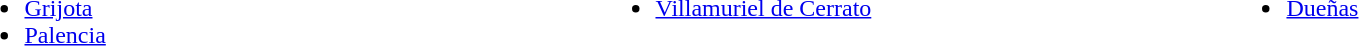<table width=100%>
<tr valign ="top">
<td width=33%><br><ul><li><a href='#'>Grijota</a></li><li><a href='#'>Palencia</a></li></ul></td>
<td width=33%><br><ul><li><a href='#'>Villamuriel de Cerrato</a></li></ul></td>
<td width=33%><br><ul><li><a href='#'>Dueñas</a></li></ul></td>
</tr>
</table>
